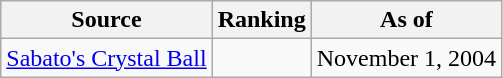<table class="wikitable" style="text-align:center">
<tr>
<th>Source</th>
<th>Ranking</th>
<th>As of</th>
</tr>
<tr>
<td align=left><a href='#'>Sabato's Crystal Ball</a></td>
<td></td>
<td>November 1, 2004</td>
</tr>
</table>
